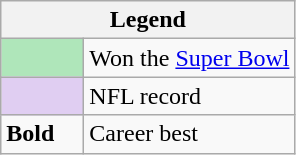<table class="wikitable">
<tr>
<th colspan="2">Legend</th>
</tr>
<tr>
<td style="background:#afe6ba; width:3em;"></td>
<td>Won the <a href='#'>Super Bowl</a></td>
</tr>
<tr>
<td style="background:#e0cef2; width:3em;"></td>
<td>NFL record</td>
</tr>
<tr>
<td><strong>Bold</strong></td>
<td>Career best</td>
</tr>
</table>
